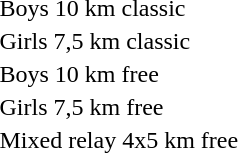<table>
<tr>
<td>Boys 10 km classic</td>
<td></td>
<td></td>
<td></td>
</tr>
<tr>
<td>Girls 7,5 km classic</td>
<td></td>
<td></td>
<td></td>
</tr>
<tr>
<td>Boys 10 km free</td>
<td></td>
<td></td>
<td></td>
</tr>
<tr>
<td>Girls 7,5 km free</td>
<td></td>
<td></td>
<td></td>
</tr>
<tr>
<td>Mixed relay 4x5 km free</td>
<td></td>
<td></td>
<td></td>
</tr>
</table>
